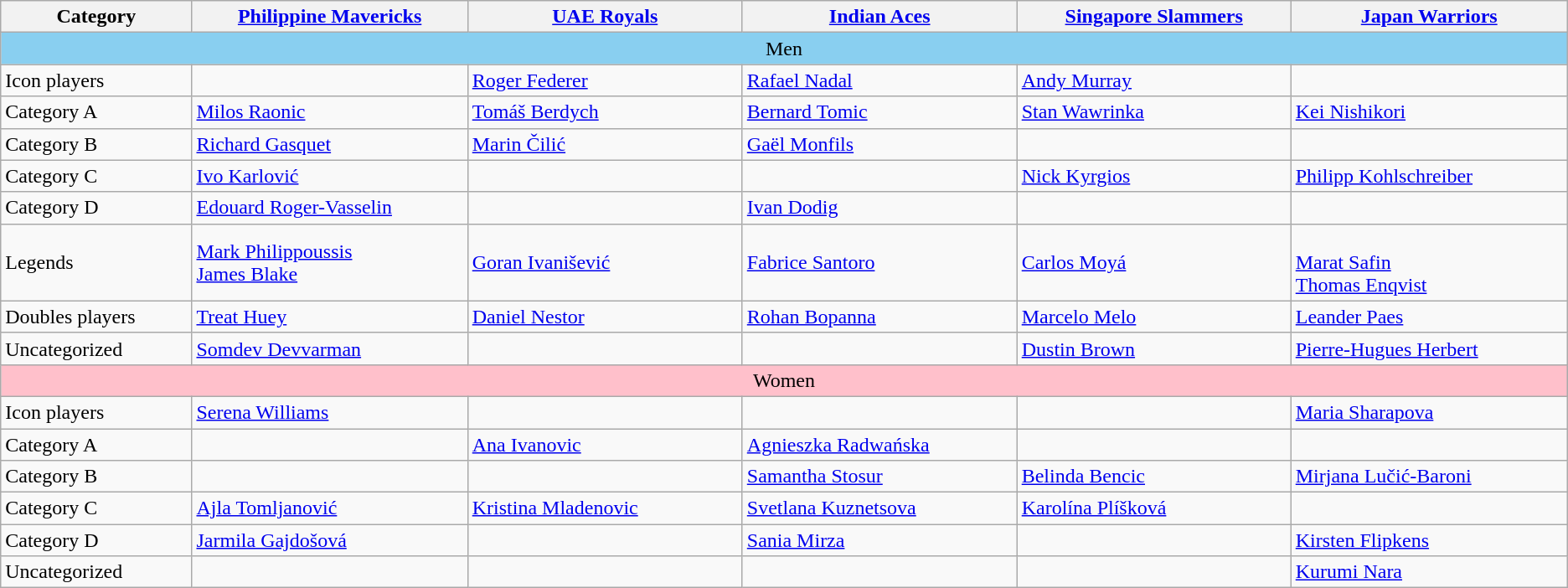<table class="wikitable" style="text-align:left">
<tr>
<th width="150px">Category</th>
<th width="225px"><a href='#'>Philippine Mavericks</a></th>
<th width="225px"><a href='#'>UAE Royals</a></th>
<th width="225px"><a href='#'>Indian Aces</a></th>
<th width="225px"><a href='#'>Singapore Slammers</a></th>
<th width="225px"><a href='#'>Japan Warriors</a></th>
</tr>
<tr>
<td colspan=6; style="text-align:center; background:#89CFF0">Men</td>
</tr>
<tr>
<td>Icon players</td>
<td></td>
<td> <a href='#'>Roger Federer</a></td>
<td> <a href='#'>Rafael Nadal</a></td>
<td> <a href='#'>Andy Murray</a></td>
<td></td>
</tr>
<tr>
<td>Category A</td>
<td> <a href='#'>Milos Raonic</a></td>
<td> <a href='#'>Tomáš Berdych</a></td>
<td> <a href='#'>Bernard Tomic</a></td>
<td> <a href='#'>Stan Wawrinka</a></td>
<td> <a href='#'>Kei Nishikori</a></td>
</tr>
<tr>
<td>Category B</td>
<td> <a href='#'>Richard Gasquet</a></td>
<td> <a href='#'>Marin Čilić</a></td>
<td> <a href='#'>Gaël Monfils</a></td>
<td></td>
<td></td>
</tr>
<tr>
<td>Category C</td>
<td> <a href='#'>Ivo Karlović</a></td>
<td></td>
<td></td>
<td> <a href='#'>Nick Kyrgios</a></td>
<td> <a href='#'>Philipp Kohlschreiber</a></td>
</tr>
<tr>
<td>Category D</td>
<td> <a href='#'>Edouard Roger-Vasselin</a></td>
<td></td>
<td> <a href='#'>Ivan Dodig</a></td>
<td></td>
<td></td>
</tr>
<tr>
<td>Legends</td>
<td> <a href='#'>Mark Philippoussis</a><br> <a href='#'>James Blake</a></td>
<td> <a href='#'>Goran Ivanišević</a></td>
<td> <a href='#'>Fabrice Santoro</a></td>
<td> <a href='#'>Carlos Moyá</a></td>
<td><br> <a href='#'>Marat Safin</a><br> <a href='#'>Thomas Enqvist</a></td>
</tr>
<tr>
<td>Doubles players</td>
<td> <a href='#'>Treat Huey</a></td>
<td> <a href='#'>Daniel Nestor</a></td>
<td> <a href='#'>Rohan Bopanna</a></td>
<td> <a href='#'>Marcelo Melo</a></td>
<td> <a href='#'>Leander Paes</a></td>
</tr>
<tr>
<td>Uncategorized</td>
<td> <a href='#'>Somdev Devvarman</a></td>
<td></td>
<td></td>
<td> <a href='#'>Dustin Brown</a></td>
<td> <a href='#'>Pierre-Hugues Herbert</a></td>
</tr>
<tr>
<td colspan=6; style="text-align:center; background:pink">Women</td>
</tr>
<tr>
<td>Icon players</td>
<td> <a href='#'>Serena Williams</a></td>
<td></td>
<td></td>
<td></td>
<td> <a href='#'>Maria Sharapova</a></td>
</tr>
<tr>
<td>Category A</td>
<td></td>
<td> <a href='#'>Ana Ivanovic</a></td>
<td> <a href='#'>Agnieszka Radwańska</a></td>
<td></td>
<td></td>
</tr>
<tr>
<td>Category B</td>
<td></td>
<td></td>
<td> <a href='#'>Samantha Stosur</a></td>
<td> <a href='#'>Belinda Bencic</a></td>
<td> <a href='#'>Mirjana Lučić-Baroni</a></td>
</tr>
<tr>
<td>Category C</td>
<td> <a href='#'>Ajla Tomljanović</a></td>
<td> <a href='#'>Kristina Mladenovic</a></td>
<td> <a href='#'>Svetlana Kuznetsova</a></td>
<td> <a href='#'>Karolína Plíšková</a></td>
<td></td>
</tr>
<tr>
<td>Category D</td>
<td> <a href='#'>Jarmila Gajdošová</a></td>
<td></td>
<td> <a href='#'>Sania Mirza</a></td>
<td></td>
<td> <a href='#'>Kirsten Flipkens</a></td>
</tr>
<tr>
<td>Uncategorized</td>
<td></td>
<td></td>
<td></td>
<td></td>
<td> <a href='#'>Kurumi Nara</a></td>
</tr>
</table>
